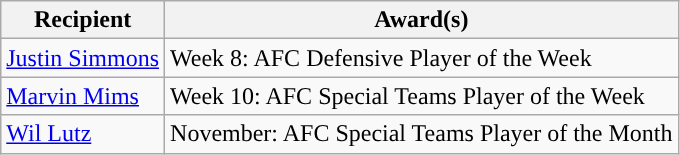<table class="wikitable">
<tr>
<th>Recipient</th>
<th>Award(s)</th>
</tr>
<tr>
<td><a href='#'>Justin Simmons</a></td>
<td>Week 8: AFC Defensive Player of the Week</td>
</tr>
<tr>
<td><a href='#'>Marvin Mims</a></td>
<td>Week 10: AFC Special Teams Player of the Week</td>
</tr>
<tr>
<td><a href='#'>Wil Lutz</a></td>
<td>November: AFC Special Teams Player of the Month</td>
</tr>
</table>
